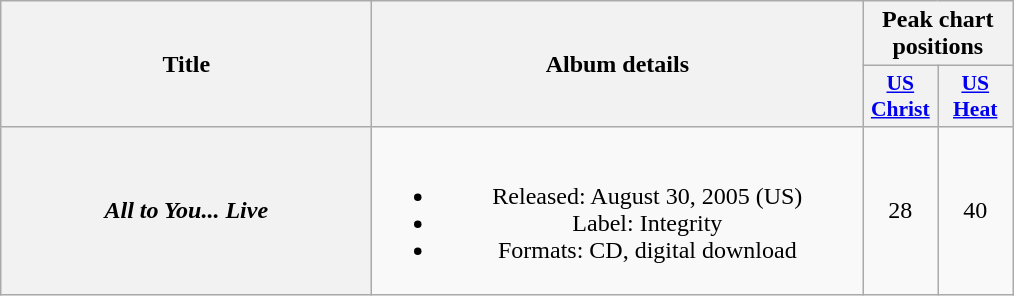<table class="wikitable plainrowheaders" style="text-align:center;">
<tr>
<th scope="col" rowspan="2" style="width:15em;">Title</th>
<th scope="col" rowspan="2" style="width:20em;">Album details</th>
<th scope="col" colspan="2">Peak chart positions</th>
</tr>
<tr>
<th style="width:3em; font-size:90%"><a href='#'>US<br>Christ</a><br></th>
<th style="width:3em; font-size:90%"><a href='#'>US<br>Heat</a><br></th>
</tr>
<tr>
<th scope="row"><em>All to You... Live</em></th>
<td><br><ul><li>Released: August 30, 2005 <span>(US)</span></li><li>Label: Integrity</li><li>Formats: CD, digital download</li></ul></td>
<td>28</td>
<td>40</td>
</tr>
</table>
